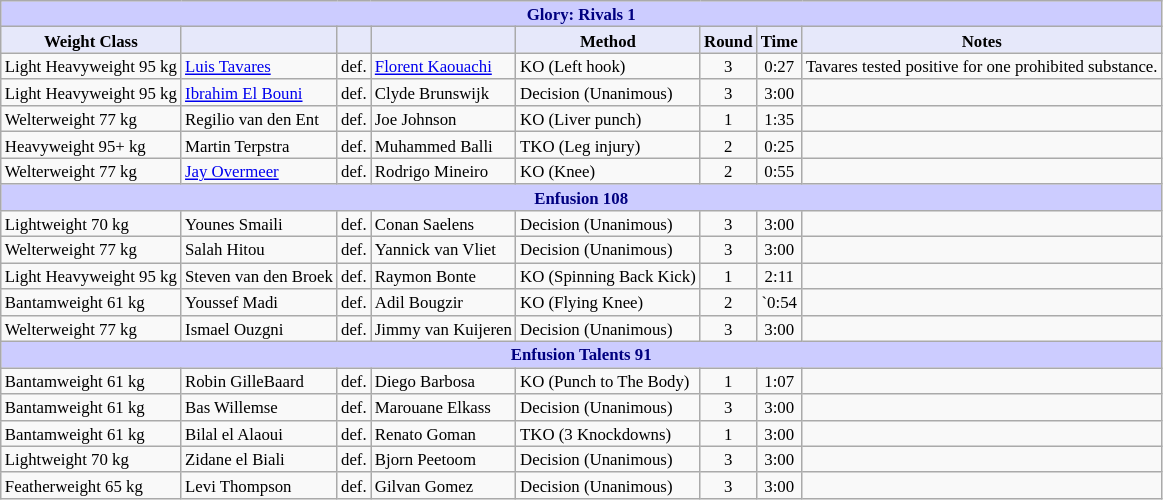<table class="wikitable" style="font-size: 70%;">
<tr>
<th colspan="8" style="background-color: #ccf; color: #000080; text-align: center;"><strong>Glory: Rivals 1</strong></th>
</tr>
<tr>
<th colspan="1" style="background-color: #E6E8FA; color: #000000; text-align: center;">Weight Class</th>
<th colspan="1" style="background-color: #E6E8FA; color: #000000; text-align: center;"></th>
<th colspan="1" style="background-color: #E6E8FA; color: #000000; text-align: center;"></th>
<th colspan="1" style="background-color: #E6E8FA; color: #000000; text-align: center;"></th>
<th colspan="1" style="background-color: #E6E8FA; color: #000000; text-align: center;">Method</th>
<th colspan="1" style="background-color: #E6E8FA; color: #000000; text-align: center;">Round</th>
<th colspan="1" style="background-color: #E6E8FA; color: #000000; text-align: center;">Time</th>
<th colspan="1" style="background-color: #E6E8FA; color: #000000; text-align: center;">Notes</th>
</tr>
<tr>
<td>Light Heavyweight 95 kg</td>
<td> <a href='#'>Luis Tavares</a></td>
<td align=center>def.</td>
<td> <a href='#'>Florent Kaouachi</a></td>
<td>KO (Left hook)</td>
<td align=center>3</td>
<td align=center>0:27</td>
<td>Tavares tested positive for one prohibited substance.</td>
</tr>
<tr>
<td>Light Heavyweight 95 kg</td>
<td> <a href='#'>Ibrahim El Bouni</a></td>
<td align=center>def.</td>
<td> Clyde Brunswijk</td>
<td>Decision (Unanimous)</td>
<td align=center>3</td>
<td align=center>3:00</td>
<td></td>
</tr>
<tr>
<td>Welterweight 77 kg</td>
<td> Regilio van den Ent</td>
<td align=center>def.</td>
<td> Joe Johnson</td>
<td>KO (Liver punch)</td>
<td align=center>1</td>
<td align=center>1:35</td>
<td></td>
</tr>
<tr>
<td>Heavyweight 95+ kg</td>
<td> Martin Terpstra</td>
<td align=center>def.</td>
<td> Muhammed Balli</td>
<td>TKO (Leg injury)</td>
<td align=center>2</td>
<td align=center>0:25</td>
<td></td>
</tr>
<tr>
<td>Welterweight 77 kg</td>
<td> <a href='#'>Jay Overmeer</a></td>
<td align=center>def.</td>
<td> Rodrigo Mineiro</td>
<td>KO (Knee)</td>
<td align=center>2</td>
<td align=center>0:55</td>
<td></td>
</tr>
<tr>
<th colspan="8" style="background-color: #ccf; color: #000080; text-align: center;"><strong>Enfusion 108</strong></th>
</tr>
<tr>
<td>Lightweight 70 kg</td>
<td> Younes Smaili</td>
<td align=center>def.</td>
<td> Conan Saelens</td>
<td>Decision (Unanimous)</td>
<td align=center>3</td>
<td align=center>3:00</td>
<td></td>
</tr>
<tr>
<td>Welterweight 77 kg</td>
<td> Salah Hitou</td>
<td align=center>def.</td>
<td> Yannick van Vliet</td>
<td>Decision (Unanimous)</td>
<td align=center>3</td>
<td align=center>3:00</td>
<td></td>
</tr>
<tr>
<td>Light Heavyweight 95 kg</td>
<td> Steven van den Broek</td>
<td align=center>def.</td>
<td> Raymon Bonte</td>
<td>KO (Spinning Back Kick)</td>
<td align=center>1</td>
<td align=center>2:11</td>
<td></td>
</tr>
<tr>
<td>Bantamweight 61 kg</td>
<td> Youssef Madi</td>
<td align=center>def.</td>
<td> Adil Bougzir</td>
<td>KO (Flying Knee)</td>
<td align=center>2</td>
<td align=center>`0:54</td>
<td></td>
</tr>
<tr>
<td>Welterweight 77 kg</td>
<td> Ismael Ouzgni</td>
<td align=center>def.</td>
<td> Jimmy van Kuijeren</td>
<td>Decision (Unanimous)</td>
<td align=center>3</td>
<td align=center>3:00</td>
<td></td>
</tr>
<tr>
<th colspan="8" style="background-color: #ccf; color: #000080; text-align: center;"><strong>Enfusion Talents 91</strong></th>
</tr>
<tr>
<td>Bantamweight 61 kg</td>
<td> Robin GilleBaard</td>
<td align=center>def.</td>
<td> Diego Barbosa</td>
<td>KO (Punch to The Body)</td>
<td align=center>1</td>
<td align=center>1:07</td>
<td></td>
</tr>
<tr>
<td>Bantamweight 61 kg</td>
<td> Bas Willemse</td>
<td align=center>def.</td>
<td> Marouane Elkass</td>
<td>Decision (Unanimous)</td>
<td align=center>3</td>
<td align=center>3:00</td>
<td></td>
</tr>
<tr>
<td>Bantamweight 61 kg</td>
<td> Bilal el Alaoui</td>
<td align=center>def.</td>
<td> Renato Goman</td>
<td>TKO (3 Knockdowns)</td>
<td align=center>1</td>
<td align=center>3:00</td>
<td></td>
</tr>
<tr>
<td>Lightweight 70 kg</td>
<td> Zidane el Biali</td>
<td align=center>def.</td>
<td> Bjorn Peetoom</td>
<td>Decision (Unanimous)</td>
<td align=center>3</td>
<td align=center>3:00</td>
<td></td>
</tr>
<tr>
<td>Featherweight 65 kg</td>
<td> Levi Thompson</td>
<td align=center>def.</td>
<td> Gilvan Gomez</td>
<td>Decision (Unanimous)</td>
<td align=center>3</td>
<td align=center>3:00</td>
<td></td>
</tr>
</table>
